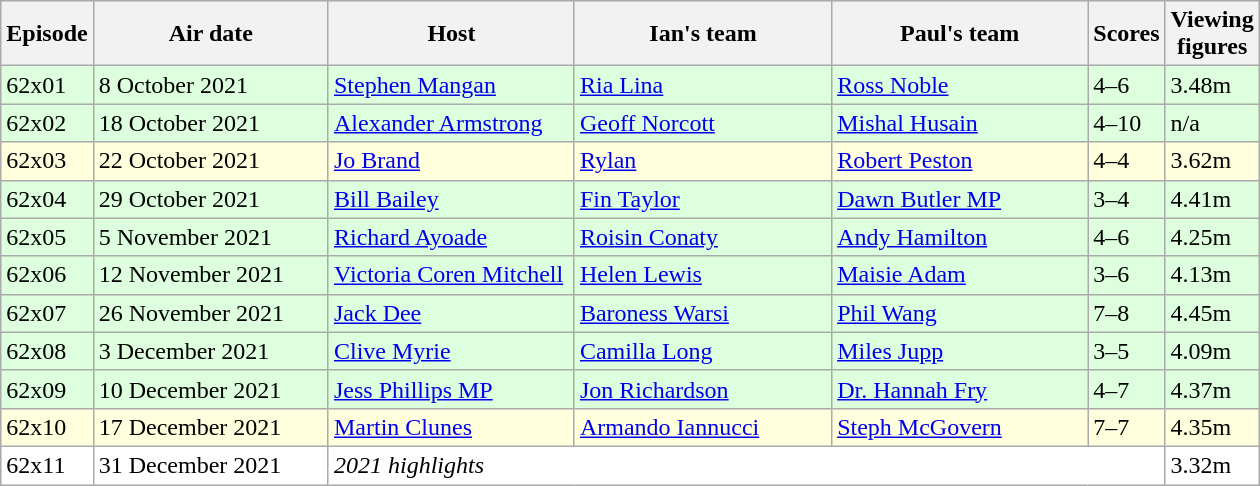<table class="wikitable"  style="width:840px; background:#dfd;">
<tr>
<th style="width:5%;">Episode</th>
<th style="width:21%;">Air date</th>
<th style="width:22%;">Host</th>
<th style="width:23%;">Ian's team</th>
<th style="width:23%;">Paul's team</th>
<th style="width:5%;">Scores</th>
<th style="width:120%;">Viewing figures</th>
</tr>
<tr>
<td>62x01</td>
<td>8 October 2021</td>
<td><a href='#'>Stephen Mangan</a></td>
<td><a href='#'>Ria Lina</a></td>
<td><a href='#'>Ross Noble</a></td>
<td>4–6</td>
<td>3.48m</td>
</tr>
<tr>
<td>62x02</td>
<td>18 October 2021</td>
<td><a href='#'>Alexander Armstrong</a></td>
<td><a href='#'>Geoff Norcott</a></td>
<td><a href='#'>Mishal Husain</a></td>
<td>4–10</td>
<td>n/a</td>
</tr>
<tr style="background:#ffd;">
<td>62x03</td>
<td>22 October 2021</td>
<td><a href='#'>Jo Brand</a></td>
<td><a href='#'>Rylan</a></td>
<td><a href='#'>Robert Peston</a></td>
<td>4–4</td>
<td>3.62m</td>
</tr>
<tr>
<td>62x04</td>
<td>29 October 2021</td>
<td><a href='#'>Bill Bailey</a></td>
<td><a href='#'>Fin Taylor</a></td>
<td><a href='#'>Dawn Butler MP</a></td>
<td>3–4</td>
<td>4.41m</td>
</tr>
<tr>
<td>62x05</td>
<td>5 November 2021</td>
<td><a href='#'>Richard Ayoade</a></td>
<td><a href='#'>Roisin Conaty</a></td>
<td><a href='#'>Andy Hamilton</a></td>
<td>4–6</td>
<td>4.25m</td>
</tr>
<tr>
<td>62x06</td>
<td>12 November 2021</td>
<td><a href='#'>Victoria Coren Mitchell</a></td>
<td><a href='#'>Helen Lewis</a></td>
<td><a href='#'>Maisie Adam</a></td>
<td>3–6</td>
<td>4.13m</td>
</tr>
<tr>
<td>62x07</td>
<td>26 November 2021</td>
<td><a href='#'>Jack Dee</a></td>
<td><a href='#'>Baroness Warsi</a></td>
<td><a href='#'>Phil Wang</a></td>
<td>7–8</td>
<td>4.45m</td>
</tr>
<tr>
<td>62x08</td>
<td>3 December 2021</td>
<td><a href='#'>Clive Myrie</a></td>
<td><a href='#'>Camilla Long</a></td>
<td><a href='#'>Miles Jupp</a></td>
<td>3–5</td>
<td>4.09m</td>
</tr>
<tr>
<td>62x09</td>
<td>10 December 2021</td>
<td><a href='#'>Jess Phillips MP</a></td>
<td><a href='#'>Jon Richardson</a></td>
<td><a href='#'>Dr. Hannah Fry</a></td>
<td>4–7</td>
<td>4.37m</td>
</tr>
<tr style="background:#ffd;">
<td>62x10</td>
<td>17 December 2021</td>
<td><a href='#'>Martin Clunes</a></td>
<td><a href='#'>Armando Iannucci</a></td>
<td><a href='#'>Steph McGovern</a></td>
<td>7–7</td>
<td>4.35m</td>
</tr>
<tr style="background:#fff;">
<td>62x11</td>
<td>31 December 2021</td>
<td colspan="4"><em>2021 highlights</em></td>
<td>3.32m</td>
</tr>
</table>
